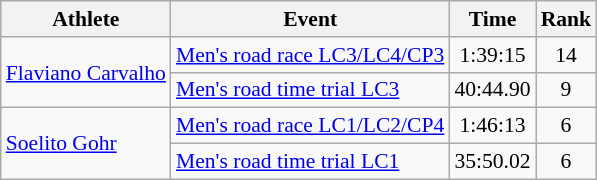<table class=wikitable style="font-size:90%">
<tr>
<th>Athlete</th>
<th>Event</th>
<th>Time</th>
<th>Rank</th>
</tr>
<tr>
<td rowspan="2"><a href='#'>Flaviano Carvalho</a></td>
<td><a href='#'>Men's road race LC3/LC4/CP3</a></td>
<td style="text-align:center;">1:39:15</td>
<td style="text-align:center;">14</td>
</tr>
<tr>
<td><a href='#'>Men's road time trial LC3</a></td>
<td style="text-align:center;">40:44.90</td>
<td style="text-align:center;">9</td>
</tr>
<tr>
<td rowspan="2"><a href='#'>Soelito Gohr</a></td>
<td><a href='#'>Men's road race LC1/LC2/CP4</a></td>
<td style="text-align:center;">1:46:13</td>
<td style="text-align:center;">6</td>
</tr>
<tr>
<td><a href='#'>Men's road time trial LC1</a></td>
<td style="text-align:center;">35:50.02</td>
<td style="text-align:center;">6</td>
</tr>
</table>
